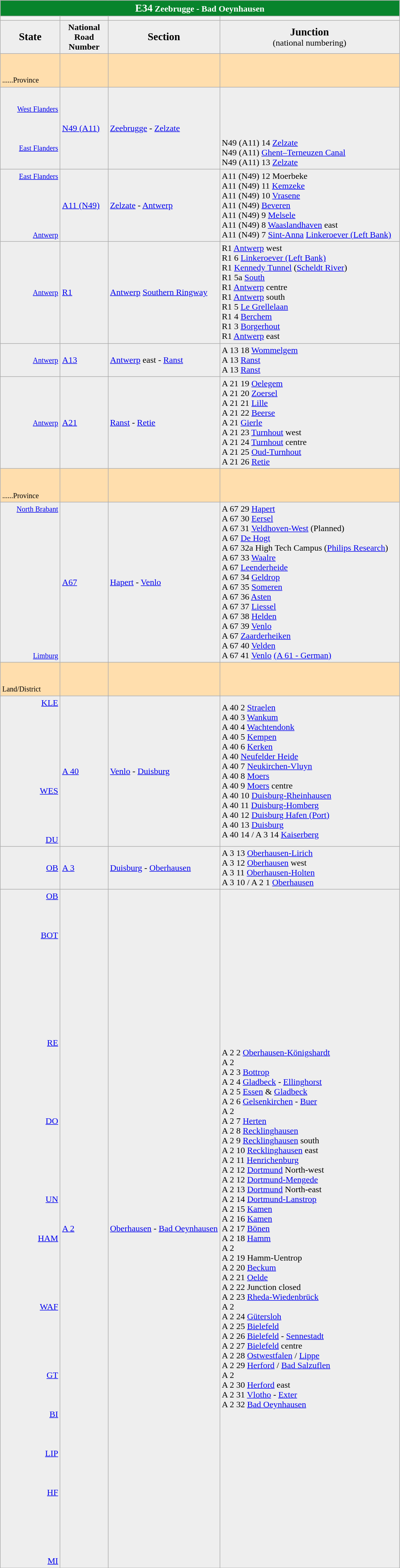<table class="wikitable">
<tr align="center" bgcolor="08842C" style="color: white;font-size:100%;">
<td colspan="5"><strong><big>E34</big> Zeebrugge - Bad Oeynhausen</strong></td>
</tr>
<tr bgcolor="#FFDEAD">
<th width="15%"></th>
<th width="12%"></th>
<th width="28%"></th>
<th width="45%"></th>
</tr>
<tr bgcolor="#EEEEEE">
<td align="center"><big><strong>State</strong></big></td>
<td align="center"><strong>National <br>Road<br> Number</strong></td>
<td align="center"><big><strong>Section</strong></big></td>
<td align="center"><big><strong>Junction</strong></big> <br>(national numbering)</td>
</tr>
<tr bgcolor="#FFDEAD">
<td>  <br><br><small>......Province</small></td>
<td></td>
<td></td>
<td></td>
</tr>
<tr bgcolor="#EEEEEE">
<td align="right"><small><a href='#'>West Flanders</a></small><br><br><br><br><small><a href='#'>East Flanders</a></small></td>
<td> <a href='#'>N49 (A11)</a></td>
<td><a href='#'>Zeebrugge</a> - <a href='#'>Zelzate</a></td>
<td><br><br><br><br><br> N49 (A11)   14  <a href='#'>Zelzate</a><br>N49 (A11)  <a href='#'>Ghent–Terneuzen Canal</a><br>  N49 (A11)   13  <a href='#'>Zelzate</a></td>
</tr>
<tr bgcolor="#EEEEEE">
<td align="right"><small><a href='#'>East Flanders</a></small><br><br><br><br><br><br><small><a href='#'>Antwerp</a></small></td>
<td> <a href='#'>A11 (N49)</a></td>
<td><a href='#'>Zelzate</a> - <a href='#'>Antwerp</a></td>
<td>A11 (N49)   12 Moerbeke <br>A11 (N49)   11 <a href='#'>Kemzeke</a><br>A11 (N49)   10 <a href='#'>Vrasene</a><br>  A11 (N49)    <a href='#'>Beveren</a><br>A11 (N49)   9 <a href='#'>Melsele</a><br>A11 (N49)   8 <a href='#'>Waaslandhaven</a> east<br>A11 (N49)   7 <a href='#'>Sint-Anna</a> <a href='#'>Linkeroever (Left Bank)</a></td>
</tr>
<tr bgcolor="#EEEEEE">
<td align="right"><small><a href='#'>Antwerp</a></small></td>
<td> <a href='#'>R1</a></td>
<td><a href='#'>Antwerp</a> <a href='#'>Southern Ringway</a></td>
<td>R1   <a href='#'>Antwerp</a> west <br>R1   6 <a href='#'>Linkeroever (Left Bank)</a><br>R1  <a href='#'>Kennedy Tunnel</a> (<a href='#'>Scheldt River</a>)<br>R1   5a <a href='#'>South</a><br> R1   <a href='#'>Antwerp</a> centre <br> R1   <a href='#'>Antwerp</a> south <br>R1   5 <a href='#'>Le Grellelaan</a><br>R1  4 <a href='#'>Berchem</a><br>R1  3 <a href='#'>Borgerhout</a><br> R1    <a href='#'>Antwerp</a> east</td>
</tr>
<tr bgcolor="#EEEEEE">
<td align="right"><small><a href='#'>Antwerp</a></small></td>
<td> <a href='#'>A13</a></td>
<td><a href='#'>Antwerp</a> east - <a href='#'>Ranst</a></td>
<td>A 13   18 <a href='#'>Wommelgem</a><br>A 13    <a href='#'>Ranst</a><br>A 13    <a href='#'>Ranst</a></td>
</tr>
<tr bgcolor="#EEEEEE">
<td align="right"><small><a href='#'>Antwerp</a></small></td>
<td> <a href='#'>A21</a></td>
<td><a href='#'>Ranst</a>  - <a href='#'>Retie</a></td>
<td>A 21   19 <a href='#'>Oelegem</a><br>A 21   20 <a href='#'>Zoersel</a><br>A 21   21 <a href='#'>Lille</a><br>A 21   22 <a href='#'>Beerse</a><br>A 21    <a href='#'>Gierle</a><br>A 21   23 <a href='#'>Turnhout</a> west<br>A 21   24 <a href='#'>Turnhout</a> centre<br>A 21   25 <a href='#'>Oud-Turnhout</a><br>A 21   26 <a href='#'>Retie</a></td>
</tr>
<tr bgcolor="#FFDEAD">
<td>  <br><br><small>......Province</small></td>
<td></td>
<td></td>
<td></td>
</tr>
<tr bgcolor="#EEEEEE">
<td align="right"><small><a href='#'>North Brabant</a></small><br><br><br><br><br><br><br><br><br><br><br><br><br><br><br><small><a href='#'>Limburg</a></small></td>
<td> <a href='#'>A67</a></td>
<td><a href='#'>Hapert</a> - <a href='#'>Venlo</a></td>
<td>A 67   29 <a href='#'>Hapert</a><br>A 67   30 <a href='#'>Eersel</a><br>A 67   31 <a href='#'>Veldhoven-West</a> (Planned)<br>A 67    <a href='#'>De Hogt</a><br> A 67   32a High Tech Campus (<a href='#'>Philips Research</a>)<br> A 67   33 <a href='#'>Waalre</a> <br>A 67   <a href='#'>Leenderheide</a><br> A 67   34 <a href='#'>Geldrop</a><br> A 67   35 <a href='#'>Someren</a><br> A 67   36 <a href='#'>Asten</a><br> A 67   37 <a href='#'>Liessel</a><br> A 67   38 <a href='#'>Helden</a><br> A 67   39 <a href='#'>Venlo</a><br>A 67  <a href='#'>Zaarderheiken</a><br> A 67   40 <a href='#'>Velden</a><br> A 67   41 <a href='#'>Venlo</a> <a href='#'>(A 61 - German)</a></td>
</tr>
<tr bgcolor="#FFDEAD">
<td>  <br><br><small>Land/District</small></td>
<td></td>
<td></td>
<td></td>
</tr>
<tr bgcolor="#EEEEEE">
<td align="right"><a href='#'>KLE</a><br><br><br><br><br><br><br><br><br> <a href='#'>WES</a><br><br><br><br><br>  <a href='#'>DU</a></td>
<td> <a href='#'>A 40</a></td>
<td><a href='#'>Venlo</a> - <a href='#'>Duisburg</a></td>
<td>A 40   2 <a href='#'>Straelen</a><br>A 40   3 <a href='#'>Wankum</a><br>A 40   4 <a href='#'>Wachtendonk</a><br>A 40   5 <a href='#'>Kempen</a><br>A 40   6 <a href='#'>Kerken</a><br>A 40    <a href='#'>Neufelder Heide</a><br>A 40   7 <a href='#'>Neukirchen-Vluyn</a><br>A 40   8 <a href='#'>Moers</a> <br>A 40   9 <a href='#'>Moers</a> centre<br>A 40   10 <a href='#'>Duisburg-Rheinhausen</a><br>A 40   11 <a href='#'>Duisburg-Homberg</a> <br>A 40   12 <a href='#'>Duisburg Hafen (Port)</a> <br>A 40   13 <a href='#'>Duisburg</a><br>A 40  14 / A 3  14 <a href='#'>Kaiserberg</a> </td>
</tr>
<tr bgcolor="#EEEEEE">
<td align="right"><a href='#'>OB</a></td>
<td> <a href='#'>A 3</a></td>
<td><a href='#'>Duisburg</a> - <a href='#'>Oberhausen</a></td>
<td>A 3   13 <a href='#'>Oberhausen-Lirich</a> <br>A 3   12 <a href='#'>Oberhausen</a> west<br>A 3   11 <a href='#'>Oberhausen-Holten</a><br>A 3   10 / A 2  1 <a href='#'>Oberhausen</a> </td>
</tr>
<tr bgcolor="#EEEEEE">
<td align="right"><a href='#'>OB</a><br><br> <br><br><a href='#'>BOT</a><br><br><br><br><br><br><br><br><br><br><br><a href='#'>RE</a><br><br><br><br><br><br><br><br><a href='#'>DO</a><br><br><br><br><br><br><br><br><a href='#'>UN</a><br><br><br><br><a href='#'>HAM</a><br><br><br><br><br><br><br><a href='#'>WAF</a><br><br><br><br><br><br><br><a href='#'>GT</a><br><br><br><br><a href='#'>BI</a><br><br><br><br><a href='#'>LIP</a><br><br><br><br><a href='#'>HF</a><br><br><br><br><br><br><br><a href='#'>MI</a></td>
<td> <a href='#'>A 2</a></td>
<td><a href='#'>Oberhausen</a> - <a href='#'>Bad Oeynhausen</a></td>
<td>A 2   2  <a href='#'>Oberhausen-Königshardt</a><br>A 2    <br>A 2   3 <a href='#'>Bottrop</a> <br>A 2   4 <a href='#'>Gladbeck</a> - <a href='#'>Ellinghorst</a><br>A 2   5 <a href='#'>Essen</a> & <a href='#'>Gladbeck</a><br>A 2   6 <a href='#'>Gelsenkirchen</a> - <a href='#'>Buer</a><br>A 2    <br>A 2   7 <a href='#'>Herten</a><br>A 2   8 <a href='#'>Recklinghausen</a> <br>A 2   9 <a href='#'>Recklinghausen</a> south<br>A 2   10 <a href='#'>Recklinghausen</a> east<br>A 2   11 <a href='#'>Henrichenburg</a><br>A 2   12 <a href='#'>Dortmund</a> North-west <br>A 2   12 <a href='#'>Dortmund-Mengede</a> <br>A 2   13 <a href='#'>Dortmund</a> North-east <br>A 2   14 <a href='#'>Dortmund-Lanstrop</a> <br>A 2   15 <a href='#'>Kamen</a> <br>A 2   16 <a href='#'>Kamen</a> <br>A 2   17 <a href='#'>Bönen</a> <br>A 2   18 <a href='#'>Hamm</a> <br>A 2    <br>A 2   19 Hamm-Uentrop <br>A 2   20 <a href='#'>Beckum</a> <br>A 2   21 <a href='#'>Oelde</a><br>A 2   22 Junction closed<br>A 2   23 <a href='#'>Rheda-Wiedenbrück</a><br>A 2    <br>A 2   24 <a href='#'>Gütersloh</a><br>A 2   25 <a href='#'>Bielefeld</a><br>A 2   26 <a href='#'>Bielefeld</a> - <a href='#'>Sennestadt</a><br>A 2   27 <a href='#'>Bielefeld</a> centre<br>A 2   28 <a href='#'>Ostwestfalen</a> / <a href='#'>Lippe</a><br>A 2   29 <a href='#'>Herford</a> / <a href='#'>Bad Salzuflen</a><br>A 2    <br>A 2   30 <a href='#'>Herford</a> east<br>A 2   31 <a href='#'>Vlotho</a> - <a href='#'>Exter</a><br>A 2   32 <a href='#'>Bad Oeynhausen</a> </td>
</tr>
<tr bgcolor="#EEEEEE">
</tr>
<tr>
</tr>
</table>
